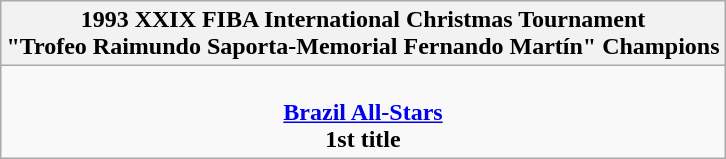<table class=wikitable style="text-align:center; margin:auto">
<tr>
<th>1993 XXIX FIBA International Christmas Tournament<br>"Trofeo Raimundo Saporta-Memorial Fernando Martín" Champions</th>
</tr>
<tr>
<td><br><strong><a href='#'>Brazil All-Stars</a></strong><br><strong>1st title</strong></td>
</tr>
</table>
